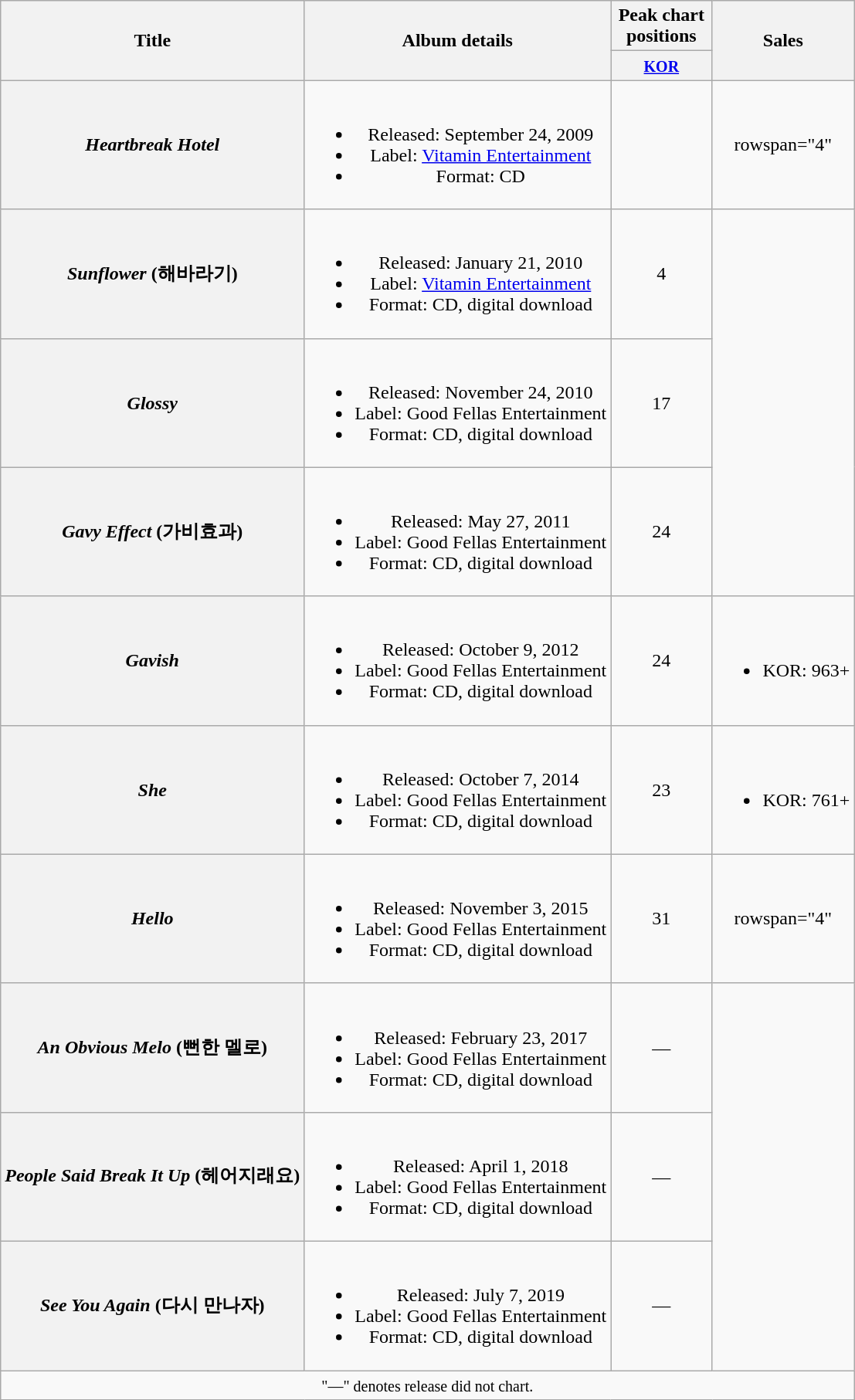<table class="wikitable plainrowheaders" style="text-align:center;">
<tr>
<th scope="col" rowspan="2">Title</th>
<th scope="col" rowspan="2">Album details</th>
<th scope="col" colspan="1" style="width:5em;">Peak chart positions</th>
<th scope="col" rowspan="2">Sales</th>
</tr>
<tr>
<th><small><a href='#'>KOR</a></small><br></th>
</tr>
<tr>
<th scope="row"><em>Heartbreak Hotel</em></th>
<td><br><ul><li>Released: September 24, 2009</li><li>Label: <a href='#'>Vitamin Entertainment</a></li><li>Format: CD</li></ul></td>
<td></td>
<td>rowspan="4" </td>
</tr>
<tr>
<th scope="row"><em>Sunflower</em> (해바라기)</th>
<td><br><ul><li>Released: January 21, 2010</li><li>Label: <a href='#'>Vitamin Entertainment</a></li><li>Format: CD, digital download</li></ul></td>
<td>4</td>
</tr>
<tr>
<th scope="row"><em>Glossy</em></th>
<td><br><ul><li>Released: November 24, 2010</li><li>Label: Good Fellas Entertainment</li><li>Format: CD, digital download</li></ul></td>
<td>17</td>
</tr>
<tr>
<th scope="row"><em>Gavy Effect</em> (가비효과)</th>
<td><br><ul><li>Released: May 27, 2011</li><li>Label: Good Fellas Entertainment</li><li>Format: CD, digital download</li></ul></td>
<td>24</td>
</tr>
<tr>
<th scope="row"><em>Gavish</em></th>
<td><br><ul><li>Released: October 9, 2012</li><li>Label: Good Fellas Entertainment</li><li>Format: CD, digital download</li></ul></td>
<td>24</td>
<td><br><ul><li>KOR: 963+</li></ul></td>
</tr>
<tr>
<th scope="row"><em>She</em></th>
<td><br><ul><li>Released: October 7, 2014</li><li>Label: Good Fellas Entertainment</li><li>Format: CD, digital download</li></ul></td>
<td>23</td>
<td><br><ul><li>KOR: 761+</li></ul></td>
</tr>
<tr>
<th scope="row"><em>Hello</em></th>
<td><br><ul><li>Released: November 3, 2015</li><li>Label: Good Fellas Entertainment</li><li>Format: CD, digital download</li></ul></td>
<td>31</td>
<td>rowspan="4" </td>
</tr>
<tr>
<th scope="row"><em>An Obvious Melo</em> (뻔한 멜로)</th>
<td><br><ul><li>Released: February 23, 2017</li><li>Label: Good Fellas Entertainment</li><li>Format: CD, digital download</li></ul></td>
<td>—</td>
</tr>
<tr>
<th scope="row"><em>People Said Break It Up</em> (헤어지래요)</th>
<td><br><ul><li>Released: April 1, 2018</li><li>Label: Good Fellas Entertainment</li><li>Format: CD, digital download</li></ul></td>
<td>—</td>
</tr>
<tr>
<th scope="row"><em>See You Again</em> (다시 만나자)</th>
<td><br><ul><li>Released: July 7, 2019</li><li>Label: Good Fellas Entertainment</li><li>Format: CD, digital download</li></ul></td>
<td>—</td>
</tr>
<tr>
<td colspan="4"><small>"—" denotes release did not chart.</small></td>
</tr>
</table>
